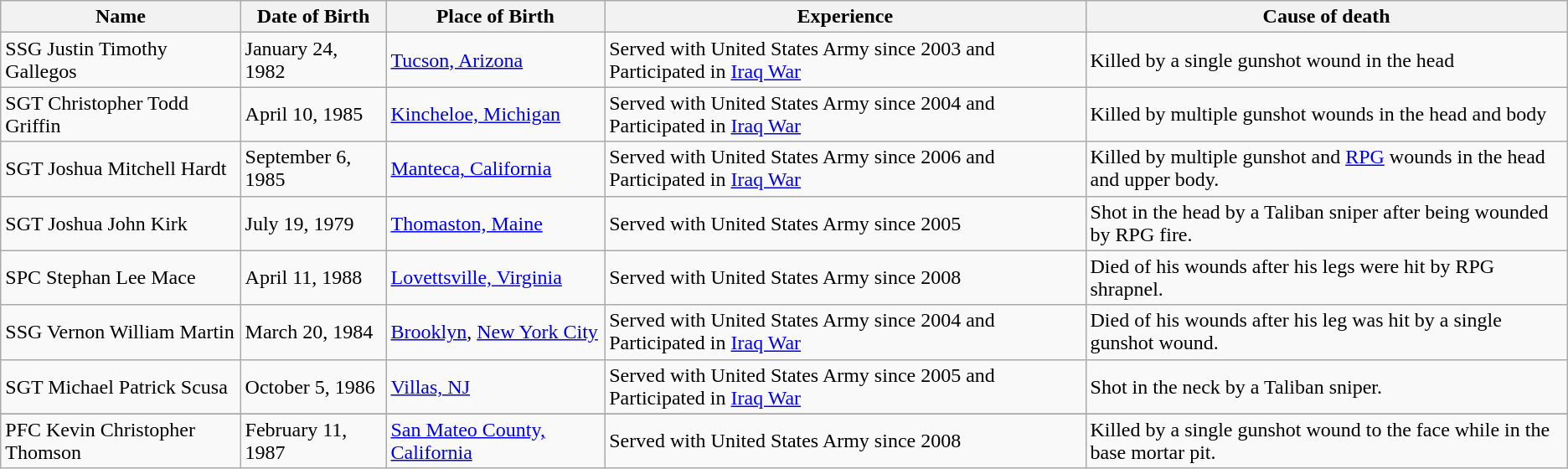<table class="wikitable">
<tr>
<th>Name</th>
<th>Date of Birth</th>
<th>Place of Birth</th>
<th>Experience</th>
<th>Cause of death</th>
</tr>
<tr>
<td>SSG Justin Timothy Gallegos</td>
<td>January 24, 1982</td>
<td><a href='#'>Tucson, Arizona</a></td>
<td>Served with United States Army since 2003 and Participated in <a href='#'>Iraq War</a></td>
<td>Killed by a single gunshot wound in the head</td>
</tr>
<tr>
<td>SGT Christopher Todd Griffin</td>
<td>April 10, 1985</td>
<td><a href='#'>Kincheloe, Michigan</a></td>
<td>Served with United States Army since 2004 and Participated in <a href='#'>Iraq War</a></td>
<td>Killed by multiple gunshot wounds in the head and body</td>
</tr>
<tr>
<td>SGT Joshua Mitchell Hardt</td>
<td>September 6, 1985</td>
<td><a href='#'>Manteca, California</a></td>
<td>Served with United States Army since 2006 and Participated in <a href='#'>Iraq War</a></td>
<td>Killed by multiple gunshot and <a href='#'>RPG</a> wounds in the head and upper body.</td>
</tr>
<tr>
<td>SGT Joshua John Kirk</td>
<td>July 19, 1979</td>
<td><a href='#'>Thomaston, Maine</a></td>
<td>Served with United States Army since 2005</td>
<td>Shot in the head by a Taliban sniper after being wounded by RPG fire.</td>
</tr>
<tr>
<td>SPC Stephan Lee Mace</td>
<td>April 11, 1988</td>
<td><a href='#'>Lovettsville, Virginia</a></td>
<td>Served with United States Army since 2008</td>
<td>Died of his wounds after his legs were hit by RPG shrapnel.</td>
</tr>
<tr>
<td>SSG Vernon William Martin</td>
<td>March 20, 1984</td>
<td><a href='#'>Brooklyn</a>, <a href='#'>New York City</a></td>
<td>Served with United States Army since 2004 and Participated in <a href='#'>Iraq War</a></td>
<td>Died of his wounds after his leg was hit by a single gunshot wound.</td>
</tr>
<tr>
<td>SGT Michael Patrick Scusa</td>
<td>October 5, 1986</td>
<td><a href='#'>Villas, NJ</a></td>
<td>Served with United States Army since 2005 and Participated in <a href='#'>Iraq War</a></td>
<td>Shot in the neck by a Taliban sniper.</td>
</tr>
<tr>
</tr>
<tr>
<td>PFC Kevin Christopher Thomson</td>
<td>February 11, 1987</td>
<td><a href='#'>San Mateo County, California</a></td>
<td>Served with United States Army since 2008</td>
<td>Killed by a single gunshot wound to the face while in the base mortar pit.</td>
</tr>
</table>
